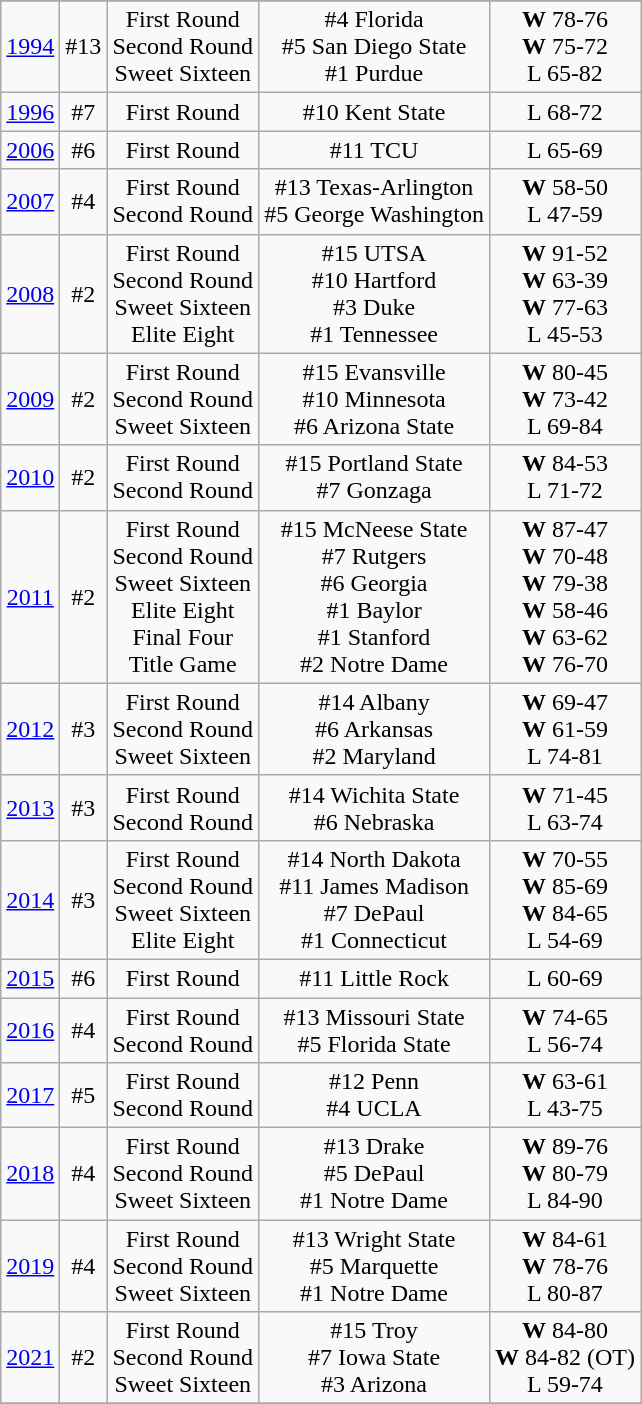<table class="wikitable" style="text-align:center">
<tr>
</tr>
<tr>
<td rowspan=1><a href='#'>1994</a></td>
<td>#13</td>
<td>First Round<br>Second Round<br>Sweet Sixteen</td>
<td>#4 Florida<br>#5 San Diego State<br>#1 Purdue</td>
<td><strong>W</strong> 78-76<br><strong>W</strong> 75-72<br>L 65-82</td>
</tr>
<tr style="text-align:center;">
<td rowspan=1><a href='#'>1996</a></td>
<td>#7</td>
<td>First Round</td>
<td>#10 Kent State</td>
<td>L 68-72</td>
</tr>
<tr style="text-align:center;">
<td rowspan=1><a href='#'>2006</a></td>
<td>#6</td>
<td>First Round</td>
<td>#11 TCU</td>
<td>L 65-69</td>
</tr>
<tr style="text-align:center;">
<td rowspan=1><a href='#'>2007</a></td>
<td>#4</td>
<td>First Round<br>Second Round</td>
<td>#13 Texas-Arlington<br>#5 George Washington</td>
<td><strong>W</strong> 58-50<br>L 47-59</td>
</tr>
<tr style="text-align:center;">
<td rowspan=1><a href='#'>2008</a></td>
<td>#2</td>
<td>First Round<br>Second Round<br>Sweet Sixteen<br>Elite Eight</td>
<td>#15 UTSA<br>#10 Hartford<br>#3 Duke<br>#1 Tennessee</td>
<td><strong>W</strong> 91-52<br><strong>W</strong> 63-39<br><strong>W</strong> 77-63<br>L 45-53</td>
</tr>
<tr style="text-align:center;">
<td rowspan=1><a href='#'>2009</a></td>
<td>#2</td>
<td>First Round<br>Second Round<br>Sweet Sixteen</td>
<td>#15 Evansville<br>#10 Minnesota<br>#6 Arizona State</td>
<td><strong>W</strong> 80-45<br><strong>W</strong> 73-42<br>L 69-84</td>
</tr>
<tr style="text-align:center;">
<td rowspan=1><a href='#'>2010</a></td>
<td>#2</td>
<td>First Round<br>Second Round</td>
<td>#15 Portland State<br>#7 Gonzaga</td>
<td><strong>W</strong> 84-53<br>L 71-72</td>
</tr>
<tr style="text-align:center;">
<td rowspan=1><a href='#'>2011</a></td>
<td>#2</td>
<td>First Round<br>Second Round<br>Sweet Sixteen<br>Elite Eight<br>Final Four<br>Title Game</td>
<td>#15 McNeese State<br>#7 Rutgers<br>#6 Georgia<br>#1 Baylor<br>#1 Stanford<br>#2 Notre Dame</td>
<td><strong>W</strong> 87-47<br><strong>W</strong> 70-48<br><strong>W</strong> 79-38<br><strong>W</strong> 58-46<br><strong>W</strong> 63-62<br><strong>W</strong> 76-70</td>
</tr>
<tr style="text-align:center;">
<td rowspan=1><a href='#'>2012</a></td>
<td>#3</td>
<td>First Round<br>Second Round<br>Sweet Sixteen</td>
<td>#14 Albany<br>#6 Arkansas<br>#2 Maryland</td>
<td><strong>W</strong> 69-47<br><strong>W</strong> 61-59<br>L 74-81</td>
</tr>
<tr style="text-align:center;">
<td rowspan=1><a href='#'>2013</a></td>
<td>#3</td>
<td>First Round<br>Second Round</td>
<td>#14 Wichita State<br>#6 Nebraska</td>
<td><strong>W</strong> 71-45<br>L 63-74</td>
</tr>
<tr style="text-align:center;">
<td rowspan=1><a href='#'>2014</a></td>
<td>#3</td>
<td>First Round<br>Second Round<br>Sweet Sixteen<br>Elite Eight</td>
<td>#14 North Dakota<br>#11 James Madison<br>#7 DePaul<br>#1 Connecticut</td>
<td><strong>W</strong> 70-55<br><strong>W</strong> 85-69<br><strong>W</strong> 84-65<br>L 54-69</td>
</tr>
<tr style="text-align:center;">
<td rowspan=1><a href='#'>2015</a></td>
<td>#6</td>
<td>First Round</td>
<td>#11 Little Rock</td>
<td>L 60-69</td>
</tr>
<tr style="text-align:center;">
<td rowspan=1><a href='#'>2016</a></td>
<td>#4</td>
<td>First Round<br>Second Round</td>
<td>#13 Missouri State<br>#5 Florida State</td>
<td><strong>W</strong> 74-65<br>L 56-74</td>
</tr>
<tr style="text-align:center;">
<td rowspan=1><a href='#'>2017</a></td>
<td>#5</td>
<td>First Round<br>Second Round</td>
<td>#12 Penn<br>#4 UCLA</td>
<td><strong>W</strong> 63-61<br>L 43-75</td>
</tr>
<tr style="text-align:center;">
<td rowspan=1><a href='#'>2018</a></td>
<td>#4</td>
<td>First Round<br>Second Round<br>Sweet Sixteen</td>
<td>#13 Drake<br>#5 DePaul<br>#1 Notre Dame</td>
<td><strong>W</strong> 89-76<br><strong>W</strong> 80-79<br>L 84-90</td>
</tr>
<tr style="text-align:center;">
<td rowspan=1><a href='#'>2019</a></td>
<td>#4</td>
<td>First Round<br>Second Round<br>Sweet Sixteen</td>
<td>#13 Wright State<br>#5 Marquette<br>#1 Notre Dame</td>
<td><strong>W</strong> 84-61<br><strong>W</strong> 78-76<br>L 80-87</td>
</tr>
<tr style="text-align:center;">
<td rowspan=1><a href='#'>2021</a></td>
<td>#2</td>
<td>First Round<br>Second Round<br>Sweet Sixteen</td>
<td>#15 Troy<br>#7 Iowa State<br>#3 Arizona</td>
<td><strong>W</strong> 84-80<br><strong>W</strong> 84-82 (OT)<br>L 59-74</td>
</tr>
<tr style="text-align:center;">
</tr>
</table>
